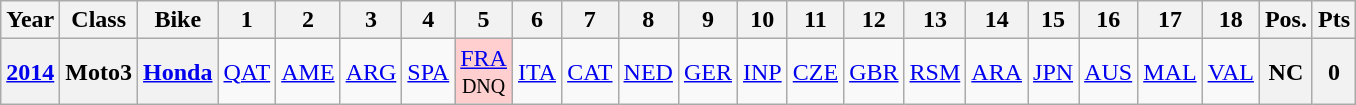<table class="wikitable" style="text-align:center">
<tr>
<th>Year</th>
<th>Class</th>
<th>Bike</th>
<th>1</th>
<th>2</th>
<th>3</th>
<th>4</th>
<th>5</th>
<th>6</th>
<th>7</th>
<th>8</th>
<th>9</th>
<th>10</th>
<th>11</th>
<th>12</th>
<th>13</th>
<th>14</th>
<th>15</th>
<th>16</th>
<th>17</th>
<th>18</th>
<th>Pos.</th>
<th>Pts</th>
</tr>
<tr>
<th><a href='#'>2014</a></th>
<th>Moto3</th>
<th><a href='#'>Honda</a></th>
<td><a href='#'>QAT</a></td>
<td><a href='#'>AME</a></td>
<td><a href='#'>ARG</a></td>
<td><a href='#'>SPA</a></td>
<td style="background:#ffcfcf;"><a href='#'>FRA</a><br><small>DNQ</small></td>
<td><a href='#'>ITA</a></td>
<td><a href='#'>CAT</a></td>
<td><a href='#'>NED</a></td>
<td><a href='#'>GER</a></td>
<td><a href='#'>INP</a></td>
<td><a href='#'>CZE</a></td>
<td><a href='#'>GBR</a></td>
<td><a href='#'>RSM</a></td>
<td><a href='#'>ARA</a></td>
<td><a href='#'>JPN</a></td>
<td><a href='#'>AUS</a></td>
<td><a href='#'>MAL</a></td>
<td><a href='#'>VAL</a></td>
<th>NC</th>
<th>0</th>
</tr>
</table>
